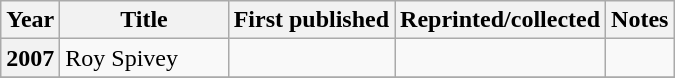<table class='wikitable sortable'>
<tr>
<th>Year</th>
<th width="25%">Title</th>
<th>First published</th>
<th>Reprinted/collected</th>
<th>Notes</th>
</tr>
<tr>
<th>2007</th>
<td>Roy Spivey</td>
<td></td>
<td></td>
<td></td>
</tr>
<tr>
</tr>
</table>
